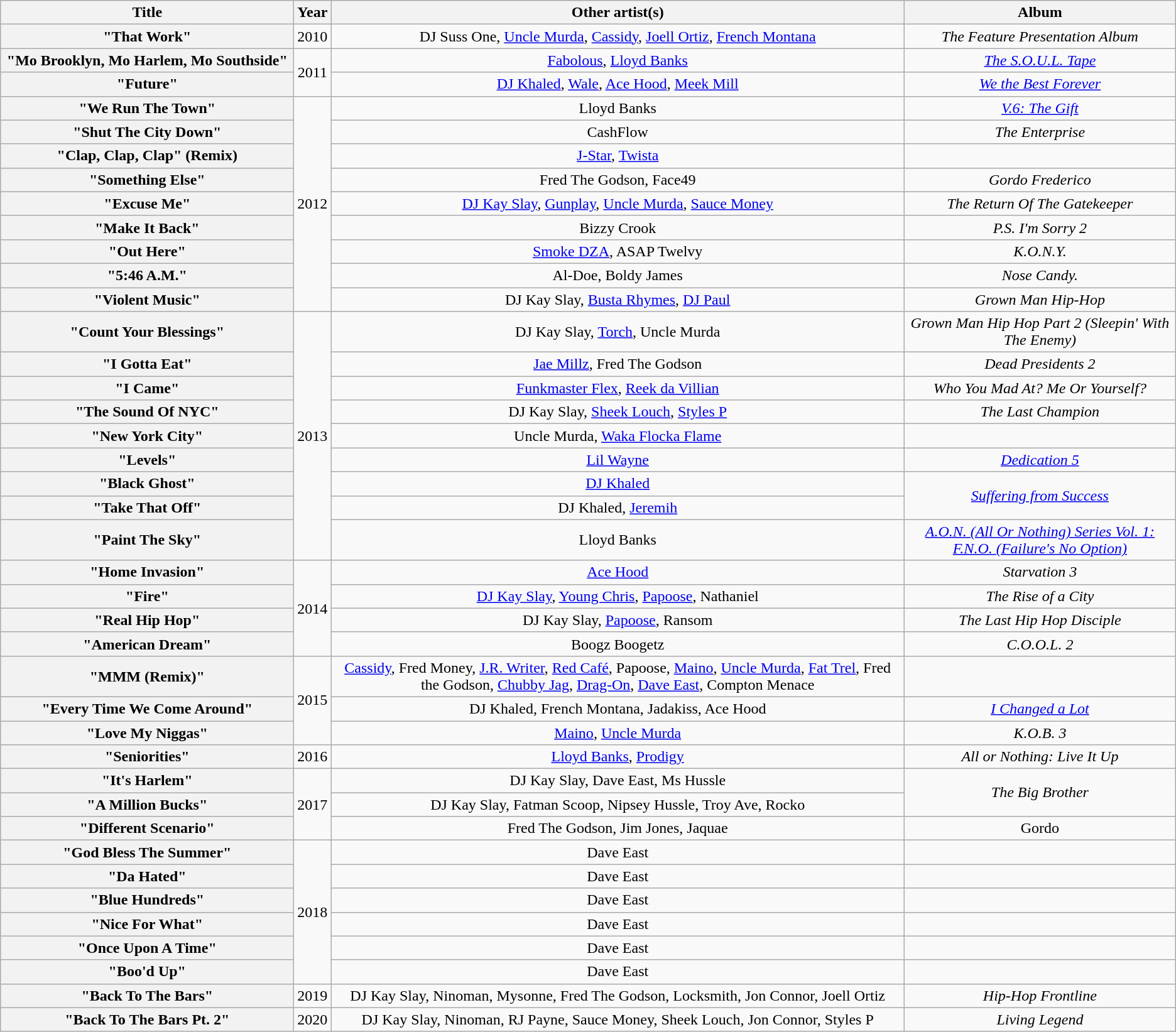<table class="wikitable plainrowheaders" style="text-align:center;">
<tr>
<th scope="col" style="width:19em;">Title</th>
<th scope="col">Year</th>
<th scope="col">Other artist(s)</th>
<th scope="col">Album</th>
</tr>
<tr>
<th scope="row">"That Work"</th>
<td rowspan="1">2010</td>
<td>DJ Suss One, <a href='#'>Uncle Murda</a>, <a href='#'>Cassidy</a>, <a href='#'>Joell Ortiz</a>, <a href='#'>French Montana</a></td>
<td><em>The Feature Presentation Album</em></td>
</tr>
<tr>
<th scope="row">"Mo Brooklyn, Mo Harlem, Mo Southside"</th>
<td rowspan="2">2011</td>
<td><a href='#'>Fabolous</a>, <a href='#'>Lloyd Banks</a></td>
<td><em><a href='#'>The S.O.U.L. Tape</a></em></td>
</tr>
<tr>
<th scope="row">"Future"</th>
<td><a href='#'>DJ Khaled</a>, <a href='#'>Wale</a>, <a href='#'>Ace Hood</a>, <a href='#'>Meek Mill</a></td>
<td><em><a href='#'>We the Best Forever</a></em></td>
</tr>
<tr>
<th scope="row">"We Run The Town"</th>
<td rowspan="9">2012</td>
<td>Lloyd Banks</td>
<td><em><a href='#'>V.6: The Gift</a></em></td>
</tr>
<tr>
<th scope="row">"Shut The City Down"</th>
<td>CashFlow</td>
<td><em>The Enterprise</em></td>
</tr>
<tr>
<th scope="row">"Clap, Clap, Clap" (Remix)</th>
<td><a href='#'>J-Star</a>, <a href='#'>Twista</a></td>
<td></td>
</tr>
<tr>
<th scope="row">"Something Else"</th>
<td>Fred The Godson, Face49</td>
<td><em>Gordo Frederico</em></td>
</tr>
<tr>
<th scope="row">"Excuse Me"</th>
<td><a href='#'>DJ Kay Slay</a>, <a href='#'>Gunplay</a>, <a href='#'>Uncle Murda</a>, <a href='#'>Sauce Money</a></td>
<td><em>The Return Of The Gatekeeper</em></td>
</tr>
<tr>
<th scope="row">"Make It Back"</th>
<td>Bizzy Crook</td>
<td><em>P.S. I'm Sorry 2</em></td>
</tr>
<tr>
<th scope="row">"Out Here"</th>
<td><a href='#'>Smoke DZA</a>, ASAP Twelvy</td>
<td><em>K.O.N.Y.</em></td>
</tr>
<tr>
<th scope="row">"5:46 A.M."</th>
<td>Al-Doe, Boldy James</td>
<td><em>Nose Candy.</em></td>
</tr>
<tr>
<th scope="row">"Violent Music"</th>
<td>DJ Kay Slay, <a href='#'>Busta Rhymes</a>, <a href='#'>DJ Paul</a></td>
<td><em>Grown Man Hip-Hop</em></td>
</tr>
<tr>
<th scope="row">"Count Your Blessings"</th>
<td rowspan="9">2013</td>
<td>DJ Kay Slay, <a href='#'>Torch</a>, Uncle Murda</td>
<td><em>Grown Man Hip Hop Part 2 (Sleepin' With The Enemy)</em></td>
</tr>
<tr>
<th scope="row">"I Gotta Eat"</th>
<td><a href='#'>Jae Millz</a>, Fred The Godson</td>
<td><em>Dead Presidents 2</em></td>
</tr>
<tr>
<th scope="row">"I Came"</th>
<td><a href='#'>Funkmaster Flex</a>, <a href='#'>Reek da Villian</a></td>
<td><em>Who You Mad At? Me Or Yourself?</em></td>
</tr>
<tr>
<th scope="row">"The Sound Of NYC"</th>
<td>DJ Kay Slay, <a href='#'>Sheek Louch</a>, <a href='#'>Styles P</a></td>
<td><em>The Last Champion</em></td>
</tr>
<tr>
<th scope="row">"New York City"</th>
<td>Uncle Murda, <a href='#'>Waka Flocka Flame</a></td>
<td></td>
</tr>
<tr>
<th scope="row">"Levels"</th>
<td><a href='#'>Lil Wayne</a></td>
<td><em><a href='#'>Dedication 5</a></em></td>
</tr>
<tr>
<th scope="row">"Black Ghost"</th>
<td><a href='#'>DJ Khaled</a></td>
<td rowspan="2"><em><a href='#'>Suffering from Success</a></em></td>
</tr>
<tr>
<th scope="row">"Take That Off"</th>
<td>DJ Khaled, <a href='#'>Jeremih</a></td>
</tr>
<tr>
<th scope="row">"Paint The Sky"</th>
<td>Lloyd Banks</td>
<td><em><a href='#'>A.O.N. (All Or Nothing) Series Vol. 1: F.N.O. (Failure's No Option)</a></em></td>
</tr>
<tr>
<th scope="row">"Home Invasion"</th>
<td rowspan=4>2014</td>
<td><a href='#'>Ace Hood</a></td>
<td><em>Starvation 3</em></td>
</tr>
<tr>
<th scope="row">"Fire"</th>
<td><a href='#'>DJ Kay Slay</a>, <a href='#'>Young Chris</a>, <a href='#'>Papoose</a>, Nathaniel</td>
<td><em>The Rise of a City</em></td>
</tr>
<tr>
<th scope="row">"Real Hip Hop"</th>
<td>DJ Kay Slay, <a href='#'>Papoose</a>, Ransom</td>
<td><em>The Last Hip Hop Disciple</em></td>
</tr>
<tr>
<th scope="row">"American Dream"</th>
<td>Boogz Boogetz</td>
<td><em>C.O.O.L. 2</em></td>
</tr>
<tr>
<th scope="row">"MMM (Remix)"</th>
<td rowspan="3">2015</td>
<td><a href='#'>Cassidy</a>, Fred Money, <a href='#'>J.R. Writer</a>, <a href='#'>Red Café</a>, Papoose, <a href='#'>Maino</a>, <a href='#'>Uncle Murda</a>, <a href='#'>Fat Trel</a>, Fred the Godson, <a href='#'>Chubby Jag</a>, <a href='#'>Drag-On</a>, <a href='#'>Dave East</a>, Compton Menace</td>
<td></td>
</tr>
<tr>
<th scope="row">"Every Time We Come Around"</th>
<td>DJ Khaled, French Montana, Jadakiss, Ace Hood</td>
<td><em><a href='#'>I Changed a Lot</a></em></td>
</tr>
<tr>
<th scope="row">"Love My Niggas"</th>
<td><a href='#'>Maino</a>, <a href='#'>Uncle Murda</a></td>
<td><em>K.O.B. 3</em></td>
</tr>
<tr>
<th scope="row">"Seniorities"</th>
<td rowspan="1">2016</td>
<td><a href='#'>Lloyd Banks</a>, <a href='#'>Prodigy</a></td>
<td><em>All or Nothing: Live It Up</em></td>
</tr>
<tr>
<th scope="row">"It's Harlem"</th>
<td rowspan="3">2017</td>
<td>DJ Kay Slay, Dave East, Ms Hussle</td>
<td rowspan="2"><em>The Big Brother</em></td>
</tr>
<tr>
<th scope="row">"A Million Bucks"</th>
<td>DJ Kay Slay, Fatman Scoop, Nipsey Hussle, Troy Ave, Rocko</td>
</tr>
<tr>
<th scope="row">"Different Scenario"</th>
<td>Fred The Godson, Jim Jones, Jaquae</td>
<td>Gordo</td>
</tr>
<tr>
<th scope="row">"God Bless The Summer"</th>
<td rowspan="6">2018</td>
<td>Dave East</td>
<td></td>
</tr>
<tr>
<th scope="row">"Da Hated"</th>
<td>Dave East</td>
<td></td>
</tr>
<tr>
<th scope="row">"Blue Hundreds"</th>
<td>Dave East</td>
<td></td>
</tr>
<tr>
<th scope="row">"Nice For What"</th>
<td>Dave East</td>
<td></td>
</tr>
<tr>
<th scope="row">"Once Upon A Time"</th>
<td>Dave East</td>
<td></td>
</tr>
<tr>
<th scope="row">"Boo'd Up"</th>
<td>Dave East</td>
<td></td>
</tr>
<tr>
<th scope="row">"Back To The Bars"</th>
<td rowspan="1">2019</td>
<td>DJ Kay Slay, Ninoman, Mysonne, Fred The Godson, Locksmith, Jon Connor, Joell Ortiz</td>
<td><em>Hip-Hop Frontline</em></td>
</tr>
<tr>
<th scope="row">"Back To The Bars Pt. 2"</th>
<td rowspan="1">2020</td>
<td>DJ Kay Slay, Ninoman, RJ Payne, Sauce Money, Sheek Louch, Jon Connor, Styles P</td>
<td><em>Living Legend</em></td>
</tr>
</table>
